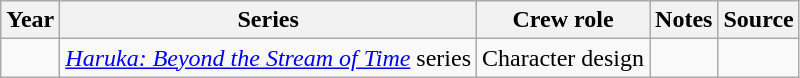<table class="wikitable sortable plainrowheaders">
<tr>
<th>Year</th>
<th>Series</th>
<th>Crew role</th>
<th class="unsortable">Notes</th>
<th class="unsortable">Source</th>
</tr>
<tr>
<td></td>
<td><em><a href='#'>Haruka: Beyond the Stream of Time</a></em> series</td>
<td>Character design</td>
<td></td>
<td></td>
</tr>
</table>
